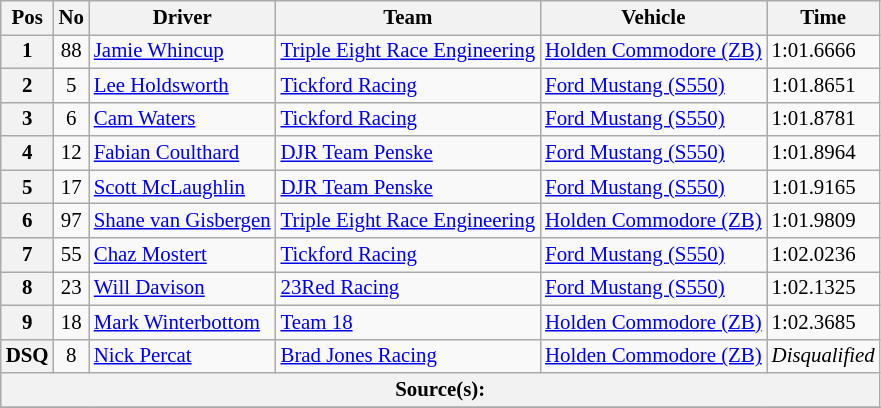<table class="wikitable" style="font-size: 87%">
<tr>
<th>Pos</th>
<th>No</th>
<th>Driver</th>
<th>Team</th>
<th>Vehicle</th>
<th>Time</th>
</tr>
<tr>
<th>1</th>
<td align="center">88</td>
<td> <a href='#'>Jamie Whincup</a></td>
<td><a href='#'>Triple Eight Race Engineering</a></td>
<td><a href='#'>Holden Commodore (ZB)</a></td>
<td>1:01.6666</td>
</tr>
<tr>
<th>2</th>
<td align="center">5</td>
<td> <a href='#'>Lee Holdsworth</a></td>
<td><a href='#'>Tickford Racing</a></td>
<td><a href='#'>Ford Mustang (S550)</a></td>
<td>1:01.8651</td>
</tr>
<tr>
<th>3</th>
<td align="center">6</td>
<td> <a href='#'>Cam Waters</a></td>
<td><a href='#'>Tickford Racing</a></td>
<td><a href='#'>Ford Mustang (S550)</a></td>
<td>1:01.8781</td>
</tr>
<tr>
<th>4</th>
<td align="center">12</td>
<td> <a href='#'>Fabian Coulthard</a></td>
<td><a href='#'>DJR Team Penske</a></td>
<td><a href='#'>Ford Mustang (S550)</a></td>
<td>1:01.8964</td>
</tr>
<tr>
<th>5</th>
<td align="center">17</td>
<td> <a href='#'>Scott McLaughlin</a></td>
<td><a href='#'>DJR Team Penske</a></td>
<td><a href='#'>Ford Mustang (S550)</a></td>
<td>1:01.9165</td>
</tr>
<tr>
<th>6</th>
<td align="center">97</td>
<td> <a href='#'>Shane van Gisbergen</a></td>
<td><a href='#'>Triple Eight Race Engineering</a></td>
<td><a href='#'>Holden Commodore (ZB)</a></td>
<td>1:01.9809</td>
</tr>
<tr>
<th>7</th>
<td align="center">55</td>
<td> <a href='#'>Chaz Mostert</a></td>
<td><a href='#'>Tickford Racing</a></td>
<td><a href='#'>Ford Mustang (S550)</a></td>
<td>1:02.0236</td>
</tr>
<tr>
<th>8</th>
<td align="center">23</td>
<td> <a href='#'>Will Davison</a></td>
<td><a href='#'>23Red Racing</a></td>
<td><a href='#'>Ford Mustang (S550)</a></td>
<td>1:02.1325</td>
</tr>
<tr>
<th>9</th>
<td align="center">18</td>
<td> <a href='#'>Mark Winterbottom</a></td>
<td><a href='#'>Team 18</a></td>
<td><a href='#'>Holden Commodore (ZB)</a></td>
<td>1:02.3685</td>
</tr>
<tr>
<th>DSQ</th>
<td align="center">8</td>
<td> <a href='#'>Nick Percat</a></td>
<td><a href='#'>Brad Jones Racing</a></td>
<td><a href='#'>Holden Commodore (ZB)</a></td>
<td><em>Disqualified</em></td>
</tr>
<tr>
<th colspan="8">Source(s):</th>
</tr>
<tr>
</tr>
</table>
